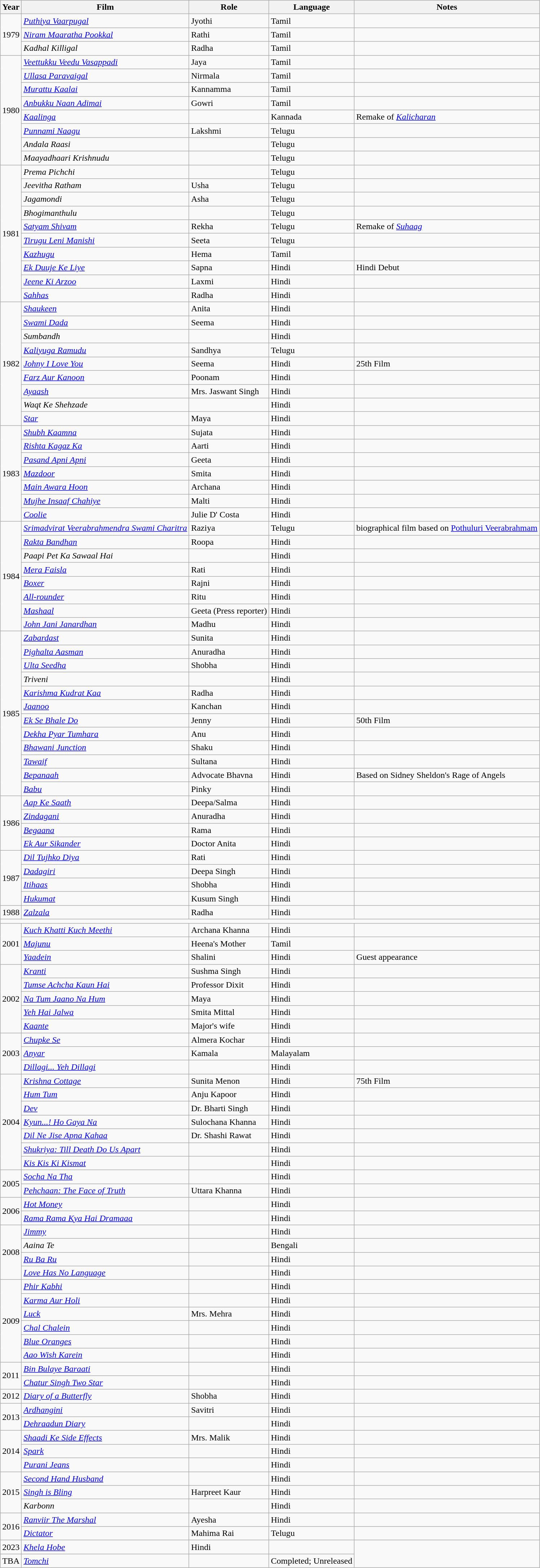<table class="wikitable sortable">
<tr>
<th>Year</th>
<th>Film</th>
<th>Role</th>
<th>Language</th>
<th>Notes</th>
</tr>
<tr>
<td rowspan="3">1979</td>
<td><em><a href='#'>Puthiya Vaarpugal</a></em></td>
<td>Jyothi</td>
<td>Tamil</td>
<td></td>
</tr>
<tr>
<td><em><a href='#'>Niram Maaratha Pookkal</a></em></td>
<td>Rathi</td>
<td>Tamil</td>
<td></td>
</tr>
<tr>
<td><em>Kadhal Killigal</em></td>
<td>Radha</td>
<td>Tamil</td>
<td></td>
</tr>
<tr>
<td rowspan="8">1980</td>
<td><em><a href='#'>Veettukku Veedu Vasappadi</a></em></td>
<td>Jaya</td>
<td>Tamil</td>
<td></td>
</tr>
<tr>
<td><em><a href='#'>Ullasa Paravaigal</a></em></td>
<td>Nirmala</td>
<td>Tamil</td>
<td></td>
</tr>
<tr>
<td><em><a href='#'>Murattu Kaalai</a></em></td>
<td>Kannamma</td>
<td>Tamil</td>
<td></td>
</tr>
<tr>
<td><em><a href='#'>Anbukku Naan Adimai</a></em></td>
<td>Gowri</td>
<td>Tamil</td>
<td></td>
</tr>
<tr>
<td><em><a href='#'>Kaalinga</a></em></td>
<td></td>
<td>Kannada</td>
<td>Remake of <em><a href='#'>Kalicharan</a></em></td>
</tr>
<tr>
<td><em><a href='#'>Punnami Naagu</a></em></td>
<td>Lakshmi</td>
<td>Telugu</td>
<td></td>
</tr>
<tr>
<td><em>Andala Raasi</em></td>
<td></td>
<td>Telugu</td>
<td></td>
</tr>
<tr>
<td><em>Maayadhaari Krishnudu</em></td>
<td></td>
<td>Telugu</td>
<td></td>
</tr>
<tr>
<td rowspan="10">1981</td>
<td><em>Prema Pichchi</em></td>
<td></td>
<td>Telugu</td>
<td></td>
</tr>
<tr>
<td><em>Jeevitha Ratham</em></td>
<td>Usha</td>
<td>Telugu</td>
<td></td>
</tr>
<tr>
<td><em>Jagamondi</em></td>
<td>Asha</td>
<td>Telugu</td>
<td></td>
</tr>
<tr>
<td><em>Bhogimanthulu</em></td>
<td></td>
<td>Telugu</td>
<td></td>
</tr>
<tr>
<td><em><a href='#'>Satyam Shivam</a></em></td>
<td>Rekha</td>
<td>Telugu</td>
<td>Remake of <em><a href='#'>Suhaag</a></em></td>
</tr>
<tr>
<td><em><a href='#'>Tirugu Leni Manishi</a></em></td>
<td>Seeta</td>
<td>Telugu</td>
<td></td>
</tr>
<tr>
<td><em><a href='#'>Kazhugu</a></em></td>
<td>Hema</td>
<td>Tamil</td>
<td></td>
</tr>
<tr>
<td><em><a href='#'>Ek Duuje Ke Liye</a></em></td>
<td>Sapna</td>
<td>Hindi</td>
<td>Hindi Debut</td>
</tr>
<tr>
<td><em><a href='#'>Jeene Ki Arzoo</a></em></td>
<td>Laxmi</td>
<td>Hindi</td>
<td></td>
</tr>
<tr>
<td><em><a href='#'>Sahhas</a></em></td>
<td>Radha</td>
<td>Hindi</td>
<td></td>
</tr>
<tr>
<td rowspan="9">1982</td>
<td><em><a href='#'>Shaukeen</a></em></td>
<td>Anita</td>
<td>Hindi</td>
<td></td>
</tr>
<tr>
<td><em><a href='#'>Swami Dada</a></em></td>
<td>Seema</td>
<td>Hindi</td>
<td></td>
</tr>
<tr>
<td><em>Sumbandh</em></td>
<td></td>
<td>Hindi</td>
<td></td>
</tr>
<tr>
<td><em><a href='#'>Kaliyuga Ramudu</a></em></td>
<td>Sandhya</td>
<td>Telugu</td>
<td></td>
</tr>
<tr>
<td><em><a href='#'>Johny I Love You</a></em></td>
<td>Seema</td>
<td>Hindi</td>
<td>25th Film</td>
</tr>
<tr>
<td><em><a href='#'>Farz Aur Kanoon</a></em></td>
<td>Poonam</td>
<td>Hindi</td>
<td></td>
</tr>
<tr>
<td><em><a href='#'>Ayaash</a></em></td>
<td>Mrs. Jaswant Singh</td>
<td>Hindi</td>
<td></td>
</tr>
<tr>
<td><em>Waqt Ke Shehzade</em></td>
<td></td>
<td>Hindi</td>
<td></td>
</tr>
<tr>
<td><em><a href='#'>Star</a></em></td>
<td>Maya</td>
<td>Hindi</td>
<td></td>
</tr>
<tr>
<td rowspan="7">1983</td>
<td><em><a href='#'>Shubh Kaamna</a></em></td>
<td>Sujata</td>
<td>Hindi</td>
<td></td>
</tr>
<tr>
<td><em><a href='#'>Rishta Kagaz Ka</a></em></td>
<td>Aarti</td>
<td>Hindi</td>
<td></td>
</tr>
<tr>
<td><em><a href='#'>Pasand Apni Apni</a></em></td>
<td>Geeta</td>
<td>Hindi</td>
<td></td>
</tr>
<tr>
<td><em><a href='#'>Mazdoor</a></em></td>
<td>Smita</td>
<td>Hindi</td>
<td></td>
</tr>
<tr>
<td><em><a href='#'>Main Awara Hoon</a></em></td>
<td>Archana</td>
<td>Hindi</td>
<td></td>
</tr>
<tr>
<td><em><a href='#'>Mujhe Insaaf Chahiye</a></em></td>
<td>Malti</td>
<td>Hindi</td>
<td></td>
</tr>
<tr>
<td><em><a href='#'>Coolie</a></em></td>
<td>Julie D' Costa</td>
<td>Hindi</td>
<td></td>
</tr>
<tr>
<td rowspan="8">1984</td>
<td><em><a href='#'>Srimadvirat Veerabrahmendra Swami Charitra</a></em></td>
<td>Raziya</td>
<td>Telugu</td>
<td>biographical film based on <a href='#'>Pothuluri Veerabrahmam</a></td>
</tr>
<tr>
<td><em><a href='#'>Rakta Bandhan</a></em></td>
<td>Roopa</td>
<td>Hindi</td>
<td></td>
</tr>
<tr>
<td><em>Paapi Pet Ka Sawaal Hai</em></td>
<td></td>
<td>Hindi</td>
<td></td>
</tr>
<tr>
<td><em><a href='#'>Mera Faisla</a></em></td>
<td>Rati</td>
<td>Hindi</td>
<td></td>
</tr>
<tr>
<td><em><a href='#'>Boxer</a></em></td>
<td>Rajni</td>
<td>Hindi</td>
<td></td>
</tr>
<tr>
<td><em><a href='#'>All-rounder</a></em></td>
<td>Ritu</td>
<td>Hindi</td>
<td></td>
</tr>
<tr>
<td><em><a href='#'>Mashaal</a></em></td>
<td>Geeta (Press reporter)</td>
<td>Hindi</td>
<td></td>
</tr>
<tr>
<td><em><a href='#'>John Jani Janardhan</a></em></td>
<td>Madhu</td>
<td>Hindi</td>
<td></td>
</tr>
<tr>
<td rowspan="12">1985</td>
<td><em><a href='#'>Zabardast</a></em></td>
<td>Sunita</td>
<td>Hindi</td>
<td></td>
</tr>
<tr>
<td><em><a href='#'>Pighalta Aasman</a></em></td>
<td>Anuradha</td>
<td>Hindi</td>
<td></td>
</tr>
<tr>
<td><em><a href='#'>Ulta Seedha</a></em></td>
<td>Shobha</td>
<td>Hindi</td>
<td></td>
</tr>
<tr>
<td><em>Triveni</em></td>
<td></td>
<td>Hindi</td>
<td></td>
</tr>
<tr>
<td><em><a href='#'>Karishma Kudrat Kaa</a></em></td>
<td>Radha</td>
<td>Hindi</td>
<td></td>
</tr>
<tr>
<td><em><a href='#'>Jaanoo</a></em></td>
<td>Kanchan</td>
<td>Hindi</td>
<td></td>
</tr>
<tr>
<td><em><a href='#'>Ek Se Bhale Do</a></em></td>
<td>Jenny</td>
<td>Hindi</td>
<td>50th Film</td>
</tr>
<tr>
<td><em><a href='#'>Dekha Pyar Tumhara</a></em></td>
<td>Anu</td>
<td>Hindi</td>
<td></td>
</tr>
<tr>
<td><em><a href='#'>Bhawani Junction</a></em></td>
<td>Shaku</td>
<td>Hindi</td>
<td></td>
</tr>
<tr>
<td><em><a href='#'>Tawaif</a></em></td>
<td>Sultana</td>
<td>Hindi</td>
<td></td>
</tr>
<tr>
<td><em><a href='#'>Bepanaah</a></em></td>
<td>Advocate Bhavna</td>
<td>Hindi</td>
<td>Based on Sidney Sheldon's Rage of Angels</td>
</tr>
<tr>
<td><em><a href='#'>Babu</a></em></td>
<td>Pinky</td>
<td>Hindi</td>
<td></td>
</tr>
<tr>
<td rowspan="4">1986</td>
<td><em><a href='#'>Aap Ke Saath</a></em></td>
<td>Deepa/Salma</td>
<td>Hindi</td>
<td></td>
</tr>
<tr>
<td><em><a href='#'>Zindagani</a></em></td>
<td>Anuradha</td>
<td>Hindi</td>
<td></td>
</tr>
<tr>
<td><em><a href='#'>Begaana</a></em></td>
<td>Rama</td>
<td>Hindi</td>
<td></td>
</tr>
<tr>
<td><em><a href='#'>Ek Aur Sikander</a></em></td>
<td>Doctor Anita</td>
<td>Hindi</td>
<td></td>
</tr>
<tr>
<td rowspan="4">1987</td>
<td><em><a href='#'>Dil Tujhko Diya</a></em></td>
<td>Rati</td>
<td>Hindi</td>
<td></td>
</tr>
<tr>
<td><em><a href='#'>Dadagiri</a></em></td>
<td>Deepa Singh</td>
<td>Hindi</td>
<td></td>
</tr>
<tr>
<td><em><a href='#'>Itihaas</a></em></td>
<td>Shobha</td>
<td>Hindi</td>
<td></td>
</tr>
<tr>
<td><em><a href='#'>Hukumat</a></em></td>
<td>Kusum Singh</td>
<td>Hindi</td>
<td></td>
</tr>
<tr>
<td>1988</td>
<td><em><a href='#'>Zalzala</a></em></td>
<td>Radha</td>
<td>Hindi</td>
<td></td>
</tr>
<tr>
<td colspan="5"></td>
</tr>
<tr>
<td rowspan="3">2001</td>
<td><em><a href='#'>Kuch Khatti Kuch Meethi</a></em></td>
<td>Archana Khanna</td>
<td>Hindi</td>
<td></td>
</tr>
<tr>
<td><em><a href='#'>Majunu</a></em></td>
<td>Heena's Mother</td>
<td>Tamil</td>
<td></td>
</tr>
<tr>
<td><em><a href='#'>Yaadein</a></em></td>
<td>Shalini</td>
<td>Hindi</td>
<td>Guest appearance</td>
</tr>
<tr>
<td rowspan="5">2002</td>
<td><em><a href='#'>Kranti</a></em></td>
<td>Sushma Singh</td>
<td>Hindi</td>
<td></td>
</tr>
<tr>
<td><em><a href='#'>Tumse Achcha Kaun Hai</a></em></td>
<td>Professor Dixit</td>
<td>Hindi</td>
<td></td>
</tr>
<tr>
<td><em><a href='#'>Na Tum Jaano Na Hum</a></em></td>
<td>Maya</td>
<td>Hindi</td>
<td></td>
</tr>
<tr>
<td><em><a href='#'>Yeh Hai Jalwa</a></em></td>
<td>Smita Mittal</td>
<td>Hindi</td>
<td></td>
</tr>
<tr>
<td><em><a href='#'>Kaante</a></em></td>
<td>Major's wife</td>
<td>Hindi</td>
<td></td>
</tr>
<tr>
<td rowspan="3">2003</td>
<td><em><a href='#'>Chupke Se</a></em></td>
<td>Almera Kochar</td>
<td>Hindi</td>
<td></td>
</tr>
<tr>
<td><em><a href='#'>Anyar</a></em></td>
<td>Kamala</td>
<td>Malayalam</td>
<td></td>
</tr>
<tr>
<td><em><a href='#'>Dillagi... Yeh Dillagi</a></em></td>
<td></td>
<td>Hindi</td>
<td></td>
</tr>
<tr>
<td rowspan="7">2004</td>
<td><em><a href='#'>Krishna Cottage</a></em></td>
<td>Sunita Menon</td>
<td>Hindi</td>
<td>75th Film</td>
</tr>
<tr>
<td><em><a href='#'>Hum Tum</a></em></td>
<td>Anju Kapoor</td>
<td>Hindi</td>
<td></td>
</tr>
<tr>
<td><em><a href='#'>Dev</a></em></td>
<td>Dr. Bharti Singh</td>
<td>Hindi</td>
<td></td>
</tr>
<tr>
<td><em><a href='#'>Kyun...! Ho Gaya Na</a></em></td>
<td>Sulochana Khanna</td>
<td>Hindi</td>
<td></td>
</tr>
<tr>
<td><em><a href='#'>Dil Ne Jise Apna Kahaa</a></em></td>
<td>Dr. Shashi Rawat</td>
<td>Hindi</td>
<td></td>
</tr>
<tr>
<td><em><a href='#'>Shukriya: Till Death Do Us Apart</a></em></td>
<td></td>
<td>Hindi</td>
<td></td>
</tr>
<tr>
<td><em><a href='#'>Kis Kis Ki Kismat</a></em></td>
<td></td>
<td>Hindi</td>
<td></td>
</tr>
<tr>
<td rowspan="2">2005</td>
<td><em><a href='#'>Socha Na Tha</a></em></td>
<td></td>
<td>Hindi</td>
<td></td>
</tr>
<tr>
<td><em><a href='#'>Pehchaan: The Face of Truth</a></em></td>
<td>Uttara Khanna</td>
<td>Hindi</td>
<td></td>
</tr>
<tr>
<td rowspan="2">2006</td>
<td><em><a href='#'>Hot Money</a></em></td>
<td></td>
<td>Hindi</td>
<td></td>
</tr>
<tr>
<td><em><a href='#'>Rama Rama Kya Hai Dramaaa</a></em></td>
<td></td>
<td>Hindi</td>
<td></td>
</tr>
<tr>
<td rowspan="4">2008</td>
<td><em><a href='#'>Jimmy</a></em></td>
<td></td>
<td>Hindi</td>
<td></td>
</tr>
<tr>
<td><em>Aaina Te</em></td>
<td></td>
<td>Bengali</td>
<td></td>
</tr>
<tr>
<td><em><a href='#'>Ru Ba Ru</a></em></td>
<td></td>
<td>Hindi</td>
<td></td>
</tr>
<tr>
<td><em><a href='#'>Love Has No Language</a></em></td>
<td></td>
<td>Hindi</td>
<td></td>
</tr>
<tr>
<td rowspan="6">2009</td>
<td><em><a href='#'>Phir Kabhi</a></em></td>
<td></td>
<td>Hindi</td>
<td></td>
</tr>
<tr>
<td><em><a href='#'>Karma Aur Holi</a></em></td>
<td></td>
<td>Hindi</td>
<td></td>
</tr>
<tr>
<td><em><a href='#'>Luck</a></em></td>
<td>Mrs. Mehra</td>
<td>Hindi</td>
<td></td>
</tr>
<tr>
<td><em><a href='#'>Chal Chalein</a></em></td>
<td></td>
<td>Hindi</td>
<td></td>
</tr>
<tr>
<td><em><a href='#'>Blue Oranges</a></em></td>
<td></td>
<td>Hindi</td>
<td></td>
</tr>
<tr>
<td><em><a href='#'>Aao Wish Karein</a></em></td>
<td></td>
<td>Hindi</td>
<td></td>
</tr>
<tr>
<td rowspan="2">2011</td>
<td><em><a href='#'>Bin Bulaye Baraati</a></em></td>
<td></td>
<td>Hindi</td>
<td></td>
</tr>
<tr>
<td><em><a href='#'>Chatur Singh Two Star</a></em></td>
<td></td>
<td>Hindi</td>
<td></td>
</tr>
<tr>
<td>2012</td>
<td><em><a href='#'>Diary of a Butterfly</a></em></td>
<td>Shobha</td>
<td>Hindi</td>
<td></td>
</tr>
<tr>
<td rowspan=2>2013</td>
<td><em><a href='#'>Ardhangini</a></em></td>
<td>Savitri</td>
<td>Hindi</td>
<td></td>
</tr>
<tr>
<td><em><a href='#'>Dehraadun Diary</a></em></td>
<td></td>
<td>Hindi</td>
<td></td>
</tr>
<tr>
<td rowspan="3">2014</td>
<td><em><a href='#'>Shaadi Ke Side Effects</a></em></td>
<td>Mrs. Malik</td>
<td>Hindi</td>
<td></td>
</tr>
<tr>
<td><em><a href='#'>Spark</a></em></td>
<td></td>
<td>Hindi</td>
<td></td>
</tr>
<tr>
<td><em><a href='#'>Purani Jeans</a></em></td>
<td></td>
<td>Hindi</td>
<td></td>
</tr>
<tr>
<td rowspan="3">2015</td>
<td><em><a href='#'>Second Hand Husband</a></em></td>
<td></td>
<td>Hindi</td>
<td></td>
</tr>
<tr>
<td><em><a href='#'>Singh is Bling</a></em></td>
<td>Harpreet Kaur</td>
<td>Hindi</td>
<td></td>
</tr>
<tr>
<td><em>Karbonn</em></td>
<td></td>
<td>Hindi</td>
<td></td>
</tr>
<tr>
<td rowspan="2">2016</td>
<td><em><a href='#'>Ranviir The Marshal</a></em></td>
<td>Ayesha</td>
<td>Hindi</td>
<td></td>
</tr>
<tr>
<td><em><a href='#'>Dictator</a></em></td>
<td>Mahima Rai</td>
<td>Telugu</td>
<td></td>
</tr>
<tr>
<td>2023</td>
<td><em><a href='#'>Khela Hobe</a></em></td>
<td>Hindi</td>
<td></td>
</tr>
<tr>
<td>TBA</td>
<td><em><a href='#'>Tomchi</a></em></td>
<td></td>
<td>Completed; Unreleased</td>
</tr>
</table>
